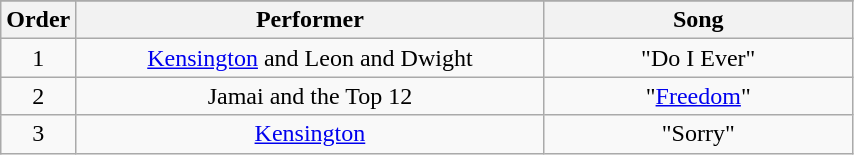<table class="wikitable" style="text-align:center; width:45%;">
<tr>
</tr>
<tr>
<th style="width:01%;">Order</th>
<th style="width:60%;">Performer</th>
<th style="width:39%;">Song</th>
</tr>
<tr>
<td>1</td>
<td><a href='#'>Kensington</a> and Leon and Dwight</td>
<td>"Do I Ever"</td>
</tr>
<tr>
<td>2</td>
<td>Jamai and the Top 12</td>
<td>"<a href='#'>Freedom</a>"</td>
</tr>
<tr>
<td>3</td>
<td><a href='#'>Kensington</a></td>
<td>"Sorry"</td>
</tr>
</table>
